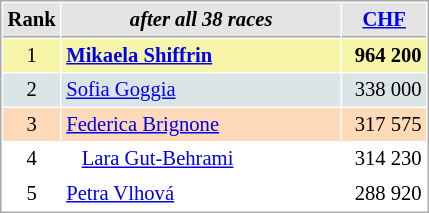<table cellspacing="1" cellpadding="3" style="border:1px solid #aaa; font-size:86%;">
<tr style="background:#e4e4e4;">
<th style="border-bottom:1px solid #aaa; width:10px;">Rank</th>
<th style="border-bottom:1px solid #aaa; width:180px; white-space:nowrap;"><em>after all 38 races</em></th>
<th style="border-bottom:1px solid #aaa; width:50px;"><a href='#'>CHF</a></th>
</tr>
<tr style="background:#f7f6a8;">
<td style="text-align:center;">1</td>
<td> <strong><a href='#'>Mikaela Shiffrin</a></strong></td>
<td align="right"><strong>964 200</strong></td>
</tr>
<tr style="background:#dce5e5;">
<td style="text-align:center;">2</td>
<td> <a href='#'>Sofia Goggia</a></td>
<td align="right">338 000</td>
</tr>
<tr style="background:#ffdab9;">
<td style="text-align:center;">3</td>
<td> <a href='#'>Federica Brignone</a></td>
<td align="right">317 575</td>
</tr>
<tr>
<td style="text-align:center;">4</td>
<td>   <a href='#'>Lara Gut-Behrami</a></td>
<td align="right">314 230</td>
</tr>
<tr>
<td style="text-align:center;">5</td>
<td> <a href='#'>Petra Vlhová</a></td>
<td align="right">288 920</td>
</tr>
</table>
